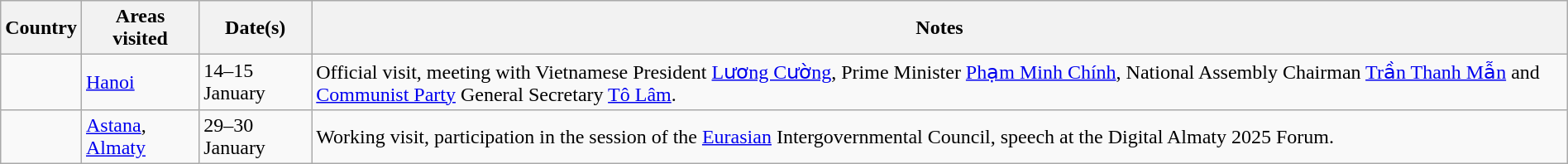<table class="wikitable" style="margin: 1em auto 1em auto">
<tr>
<th scope="col">Country</th>
<th scope="col">Areas visited</th>
<th scope="col">Date(s)</th>
<th scope="col">Notes</th>
</tr>
<tr>
<td></td>
<td><a href='#'>Hanoi</a></td>
<td>14–15 January</td>
<td>Official visit, meeting with Vietnamese President <a href='#'>Lương Cường</a>, Prime Minister <a href='#'>Phạm Minh Chính</a>, National Assembly Chairman <a href='#'>Trần Thanh Mẫn</a> and <a href='#'>Communist Party</a> General Secretary <a href='#'>Tô Lâm</a>.</td>
</tr>
<tr>
<td></td>
<td><a href='#'>Astana</a>, <a href='#'>Almaty</a></td>
<td>29–30 January</td>
<td>Working visit, participation in the session of the <a href='#'>Eurasian</a> Intergovernmental Council, speech at the Digital Almaty 2025 Forum.</td>
</tr>
</table>
